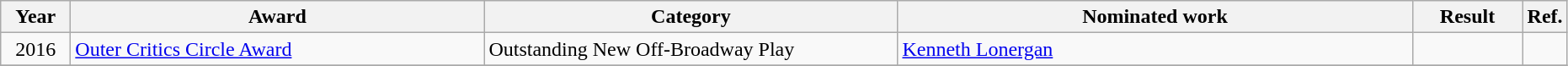<table class=wikitable>
<tr>
<th scope="col" style="width:3em;">Year</th>
<th scope="col" style="width:20em;">Award</th>
<th scope="col" style="width:20em;">Category</th>
<th scope="col" style="width:25em;">Nominated work</th>
<th scope="col" style="width:5em;">Result</th>
<th>Ref.</th>
</tr>
<tr>
<td style="text-align:center;">2016</td>
<td><a href='#'>Outer Critics Circle Award</a></td>
<td>Outstanding New Off-Broadway Play</td>
<td><a href='#'>Kenneth Lonergan</a></td>
<td></td>
<td></td>
</tr>
<tr>
</tr>
</table>
